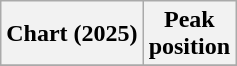<table class="wikitable plainrowheaders" style="text-align:center">
<tr>
<th scope="col">Chart (2025)</th>
<th scope="col">Peak<br>position</th>
</tr>
<tr>
</tr>
</table>
